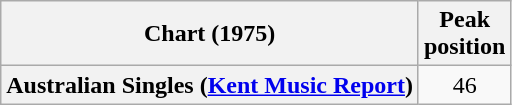<table class="wikitable plainrowheaders" style="text-align:center">
<tr>
<th>Chart (1975)</th>
<th>Peak<br>position</th>
</tr>
<tr>
<th scope="row">Australian Singles (<a href='#'>Kent Music Report</a>)</th>
<td>46</td>
</tr>
</table>
